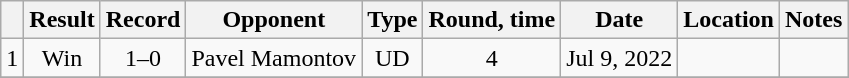<table class="wikitable" style="text-align:center">
<tr>
<th></th>
<th>Result</th>
<th>Record</th>
<th>Opponent</th>
<th>Type</th>
<th>Round, time</th>
<th>Date</th>
<th>Location</th>
<th>Notes</th>
</tr>
<tr>
<td>1</td>
<td>Win</td>
<td>1–0</td>
<td align=left>Pavel Mamontov</td>
<td>UD</td>
<td>4</td>
<td>Jul 9, 2022</td>
<td align=left></td>
<td></td>
</tr>
<tr>
</tr>
</table>
